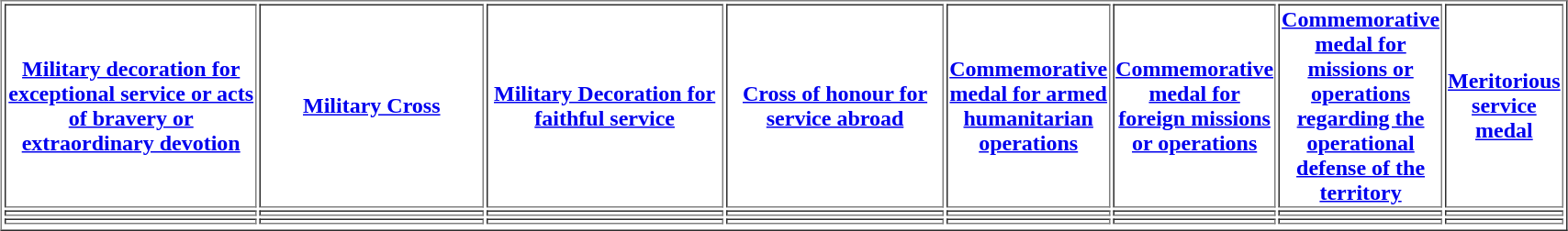<table align="center" border="1"  cellpadding="1" width="90%">
<tr>
<th width="25%"><a href='#'>Military decoration for exceptional service or acts of bravery or extraordinary devotion</a></th>
<th width="25%"><a href='#'>Military Cross</a></th>
<th width="25%"><a href='#'>Military Decoration for faithful service</a></th>
<th width="25%"><a href='#'>Cross of honour for service abroad</a></th>
<th width="25%"><a href='#'>Commemorative medal for armed humanitarian operations</a></th>
<th width="25%"><a href='#'>Commemorative medal for foreign missions or operations</a></th>
<th width="25%"><a href='#'>Commemorative medal for missions or operations regarding the operational defense of the territory</a></th>
<th width="25%"><a href='#'>Meritorious service medal</a></th>
</tr>
<tr>
<td></td>
<td></td>
<td></td>
<td></td>
<td></td>
<td></td>
<td></td>
<td></td>
</tr>
<tr>
<td></td>
<td></td>
<td></td>
<td></td>
<td></td>
<td></td>
<td></td>
<td></td>
</tr>
<tr>
</tr>
</table>
